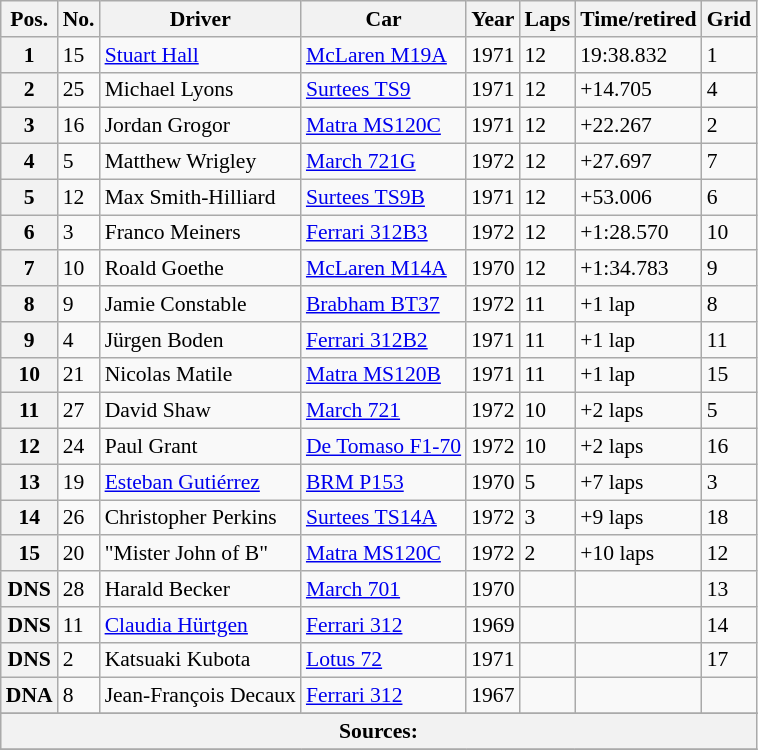<table class="wikitable" style="font-size:90%">
<tr>
<th>Pos.</th>
<th>No.</th>
<th>Driver</th>
<th>Car</th>
<th>Year</th>
<th>Laps</th>
<th>Time/retired</th>
<th>Grid</th>
</tr>
<tr>
<th>1</th>
<td>15</td>
<td> <a href='#'>Stuart Hall</a></td>
<td><a href='#'>McLaren M19A</a></td>
<td>1971</td>
<td>12</td>
<td>19:38.832</td>
<td>1</td>
</tr>
<tr>
<th>2</th>
<td>25</td>
<td> Michael Lyons</td>
<td><a href='#'>Surtees TS9</a></td>
<td>1971</td>
<td>12</td>
<td>+14.705</td>
<td>4</td>
</tr>
<tr>
<th>3</th>
<td>16</td>
<td> Jordan Grogor</td>
<td><a href='#'>Matra MS120C</a></td>
<td>1971</td>
<td>12</td>
<td>+22.267</td>
<td>2</td>
</tr>
<tr>
<th>4</th>
<td>5</td>
<td> Matthew Wrigley</td>
<td><a href='#'>March 721G</a></td>
<td>1972</td>
<td>12</td>
<td>+27.697</td>
<td>7</td>
</tr>
<tr>
<th>5</th>
<td>12</td>
<td> Max Smith-Hilliard</td>
<td><a href='#'>Surtees TS9B</a></td>
<td>1971</td>
<td>12</td>
<td>+53.006</td>
<td>6</td>
</tr>
<tr>
<th>6</th>
<td>3</td>
<td> Franco Meiners</td>
<td><a href='#'>Ferrari 312B3</a></td>
<td>1972</td>
<td>12</td>
<td>+1:28.570</td>
<td>10</td>
</tr>
<tr>
<th>7</th>
<td>10</td>
<td> Roald Goethe</td>
<td><a href='#'>McLaren M14A</a></td>
<td>1970</td>
<td>12</td>
<td>+1:34.783</td>
<td>9</td>
</tr>
<tr>
<th>8</th>
<td>9</td>
<td> Jamie Constable</td>
<td><a href='#'>Brabham BT37</a></td>
<td>1972</td>
<td>11</td>
<td>+1 lap</td>
<td>8</td>
</tr>
<tr>
<th>9</th>
<td>4</td>
<td> Jürgen Boden</td>
<td><a href='#'>Ferrari 312B2</a></td>
<td>1971</td>
<td>11</td>
<td>+1 lap</td>
<td>11</td>
</tr>
<tr>
<th>10</th>
<td>21</td>
<td> Nicolas Matile</td>
<td><a href='#'>Matra MS120B</a></td>
<td>1971</td>
<td>11</td>
<td>+1 lap</td>
<td>15</td>
</tr>
<tr>
<th>11</th>
<td>27</td>
<td> David Shaw</td>
<td><a href='#'>March 721</a></td>
<td>1972</td>
<td>10</td>
<td>+2 laps</td>
<td>5</td>
</tr>
<tr>
<th>12</th>
<td>24</td>
<td> Paul Grant</td>
<td><a href='#'>De Tomaso F1-70</a></td>
<td>1972</td>
<td>10</td>
<td>+2 laps</td>
<td>16</td>
</tr>
<tr>
<th>13</th>
<td>19</td>
<td> <a href='#'>Esteban Gutiérrez</a></td>
<td><a href='#'>BRM P153</a></td>
<td>1970</td>
<td>5</td>
<td>+7 laps</td>
<td>3</td>
</tr>
<tr>
<th>14</th>
<td>26</td>
<td> Christopher Perkins</td>
<td><a href='#'>Surtees TS14A</a></td>
<td>1972</td>
<td>3</td>
<td>+9 laps</td>
<td>18</td>
</tr>
<tr>
<th>15</th>
<td>20</td>
<td> "Mister John of B"</td>
<td><a href='#'>Matra MS120C</a></td>
<td>1972</td>
<td>2</td>
<td>+10 laps</td>
<td>12</td>
</tr>
<tr>
<th>DNS</th>
<td>28</td>
<td> Harald Becker</td>
<td><a href='#'>March 701</a></td>
<td>1970</td>
<td></td>
<td></td>
<td>13</td>
</tr>
<tr>
<th>DNS</th>
<td>11</td>
<td> <a href='#'>Claudia Hürtgen</a></td>
<td><a href='#'>Ferrari 312</a></td>
<td>1969</td>
<td></td>
<td></td>
<td>14</td>
</tr>
<tr>
<th>DNS</th>
<td>2</td>
<td> Katsuaki Kubota</td>
<td><a href='#'>Lotus 72</a></td>
<td>1971</td>
<td></td>
<td></td>
<td>17</td>
</tr>
<tr>
<th>DNA</th>
<td>8</td>
<td> Jean-François Decaux</td>
<td><a href='#'>Ferrari 312</a></td>
<td>1967</td>
<td></td>
<td></td>
<td></td>
</tr>
<tr>
</tr>
<tr style="background-color:#E5E4E2" align="center">
<th colspan=8>Sources:</th>
</tr>
<tr>
</tr>
</table>
